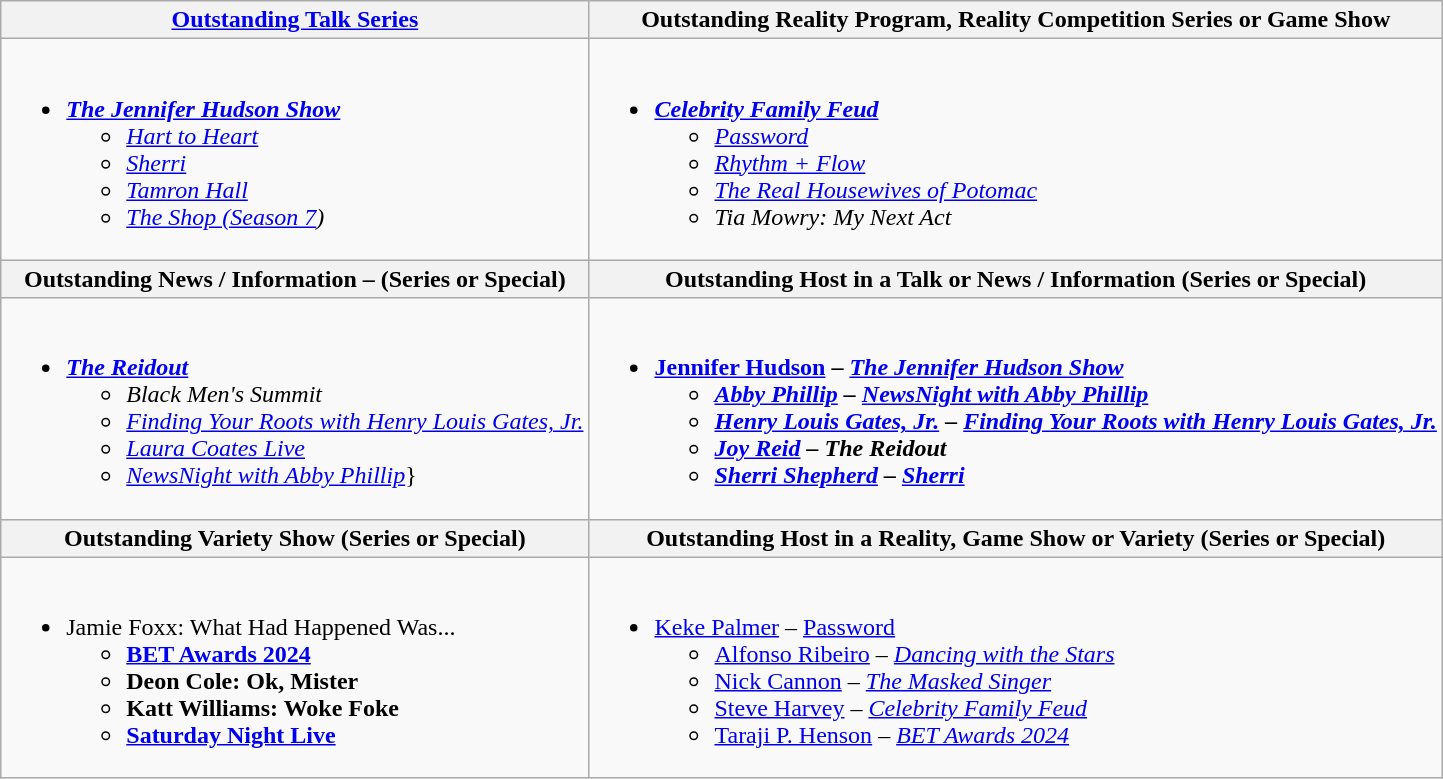<table class="wikitable" style="width=72%">
<tr>
<th style="width=50%"><a href='#'>Outstanding Talk Series</a></th>
<th style="width=50%">Outstanding Reality Program, Reality Competition Series or Game Show</th>
</tr>
<tr>
<td valign="top"><br><ul><li><strong><em><a href='#'>The Jennifer Hudson Show</a></em></strong><ul><li><em><a href='#'>Hart to Heart</a></em></li><li><em><a href='#'>Sherri</a></em></li><li><em><a href='#'>Tamron Hall</a></em></li><li><em><a href='#'>The Shop (Season 7</a>)</em></li></ul></li></ul></td>
<td valign="top"><br><ul><li><strong><em><a href='#'>Celebrity Family Feud</a></em></strong><ul><li><em><a href='#'>Password</a></em></li><li><em><a href='#'>Rhythm + Flow</a></em></li><li><em><a href='#'>The Real Housewives of Potomac</a></em></li><li><em>Tia Mowry: My Next Act</em></li></ul></li></ul></td>
</tr>
<tr>
<th style="width=50%">Outstanding News / Information – (Series or Special)</th>
<th style="width=50%">Outstanding Host in a Talk or News / Information (Series or Special)</th>
</tr>
<tr>
<td valign="top"><br><ul><li><strong><em><a href='#'>The Reidout</a></em></strong><ul><li><em>Black Men's Summit</em></li><li><em><a href='#'>Finding Your Roots with Henry Louis Gates, Jr.</a></em></li><li><em><a href='#'>Laura Coates Live</a></em></li><li><em><a href='#'>NewsNight with Abby Phillip</a></em>}</li></ul></li></ul></td>
<td valign="top"><br><ul><li><strong><a href='#'>Jennifer Hudson</a> – <em><a href='#'>The Jennifer Hudson Show</a><strong><em><ul><li><a href='#'>Abby Phillip</a> – </em><a href='#'>NewsNight with Abby Phillip</a><em></li><li><a href='#'>Henry Louis Gates, Jr.</a> – </em><a href='#'>Finding Your Roots with Henry Louis Gates, Jr.</a><em></li><li><a href='#'>Joy Reid</a> – </em>The Reidout<em></li><li><a href='#'>Sherri Shepherd</a> – </em><a href='#'>Sherri</a><em></li></ul></li></ul></td>
</tr>
<tr>
<th style="width=50%">Outstanding Variety Show (Series or Special)</th>
<th style="width=50%">Outstanding Host in a Reality, Game Show or Variety (Series or Special)</th>
</tr>
<tr>
<td valign="top"><br><ul><li></em></strong>Jamie Foxx: What Had Happened Was...<strong><em><ul><li></em><a href='#'>BET Awards 2024</a><em></li><li></em>Deon Cole: Ok, Mister<em></li><li></em>Katt Williams: Woke Foke<em></li><li></em><a href='#'>Saturday Night Live</a><em></li></ul></li></ul></td>
<td valign="top"><br><ul><li></strong><a href='#'>Keke Palmer</a> – </em><a href='#'>Password</a></em></strong><ul><li><a href='#'>Alfonso Ribeiro</a> – <em><a href='#'>Dancing with the Stars</a></em></li><li><a href='#'>Nick Cannon</a> – <em><a href='#'>The Masked Singer</a></em></li><li><a href='#'>Steve Harvey</a> – <em><a href='#'>Celebrity Family Feud</a></em></li><li><a href='#'>Taraji P. Henson</a> – <em><a href='#'>BET Awards 2024</a></em></li></ul></li></ul></td>
</tr>
</table>
